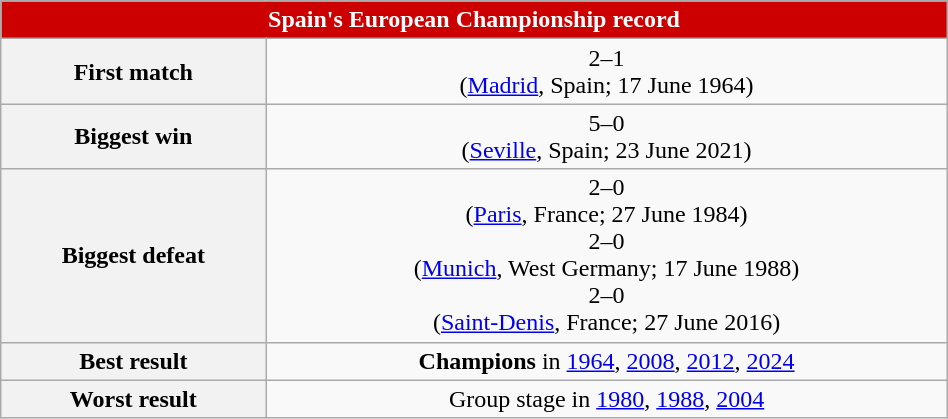<table class="wikitable collapsible collapsed" style="width:50%;text-align:center">
<tr>
<th style="background:#c00;color:white" colspan=6><strong>Spain's European Championship record</strong></th>
</tr>
<tr>
<th>First match</th>
<td> 2–1 <br>(<a href='#'>Madrid</a>, Spain; 17 June 1964)</td>
</tr>
<tr>
<th>Biggest win</th>
<td> 5–0 <br>(<a href='#'>Seville</a>, Spain; 23 June 2021)</td>
</tr>
<tr>
<th>Biggest defeat</th>
<td> 2–0 <br>(<a href='#'>Paris</a>, France; 27 June 1984)<br> 2–0 <br>(<a href='#'>Munich</a>, West Germany; 17 June 1988)<br> 2–0  <br>(<a href='#'>Saint-Denis</a>, France; 27 June 2016)</td>
</tr>
<tr>
<th>Best result</th>
<td><strong>Champions</strong> in <a href='#'>1964</a>, <a href='#'>2008</a>, <a href='#'>2012</a>, <a href='#'>2024</a></td>
</tr>
<tr>
<th>Worst result</th>
<td>Group stage in <a href='#'>1980</a>, <a href='#'>1988</a>, <a href='#'>2004</a></td>
</tr>
</table>
